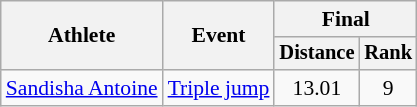<table class="wikitable" style="font-size:90%; text-align:center">
<tr>
<th rowspan=2>Athlete</th>
<th rowspan=2>Event</th>
<th colspan=2>Final</th>
</tr>
<tr style="font-size:95%">
<th>Distance</th>
<th>Rank</th>
</tr>
<tr>
<td align=left><a href='#'>Sandisha Antoine</a></td>
<td align=left rowspan=1><a href='#'>Triple jump</a></td>
<td>13.01</td>
<td>9</td>
</tr>
</table>
